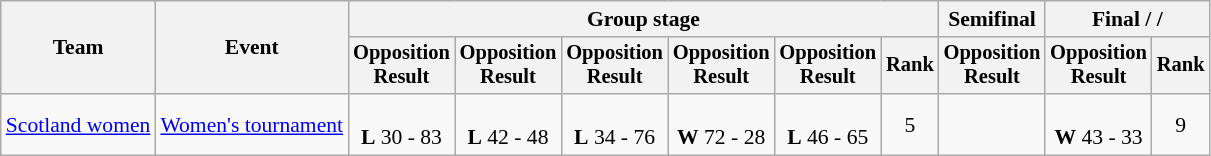<table class=wikitable style=font-size:90%>
<tr>
<th rowspan=2>Team</th>
<th rowspan=2>Event</th>
<th colspan=6>Group stage</th>
<th>Semifinal</th>
<th colspan=2>Final /  / </th>
</tr>
<tr style=font-size:95%>
<th>Opposition<br>Result</th>
<th>Opposition<br>Result</th>
<th>Opposition<br>Result</th>
<th>Opposition<br>Result</th>
<th>Opposition<br>Result</th>
<th>Rank</th>
<th>Opposition<br>Result</th>
<th>Opposition<br>Result</th>
<th>Rank</th>
</tr>
<tr align=center>
<td align=left><a href='#'>Scotland women</a></td>
<td align=left><a href='#'>Women's tournament</a></td>
<td><br><strong>L</strong> 30 - 83</td>
<td><br><strong>L</strong> 42 - 48</td>
<td><br><strong>L</strong> 34 - 76</td>
<td><br><strong>W</strong> 72 - 28</td>
<td><br><strong>L</strong> 46 - 65</td>
<td>5</td>
<td></td>
<td><br><strong>W</strong> 43 - 33</td>
<td>9</td>
</tr>
</table>
